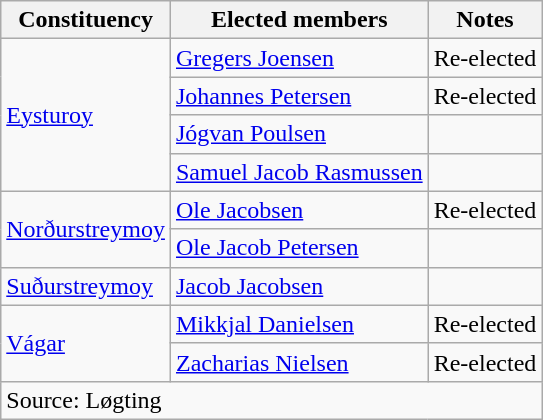<table class=wikitable>
<tr>
<th>Constituency</th>
<th>Elected members</th>
<th>Notes</th>
</tr>
<tr>
<td rowspan=4><a href='#'>Eysturoy</a></td>
<td><a href='#'>Gregers Joensen</a></td>
<td>Re-elected</td>
</tr>
<tr>
<td><a href='#'>Johannes Petersen</a></td>
<td>Re-elected</td>
</tr>
<tr>
<td><a href='#'>Jógvan Poulsen</a></td>
<td></td>
</tr>
<tr>
<td><a href='#'>Samuel Jacob Rasmussen</a></td>
<td></td>
</tr>
<tr>
<td rowspan=2><a href='#'>Norðurstreymoy</a></td>
<td><a href='#'>Ole Jacobsen</a></td>
<td>Re-elected</td>
</tr>
<tr>
<td><a href='#'>Ole Jacob Petersen</a></td>
<td></td>
</tr>
<tr>
<td><a href='#'>Suðurstreymoy</a></td>
<td><a href='#'>Jacob Jacobsen</a></td>
<td></td>
</tr>
<tr>
<td rowspan=2><a href='#'>Vágar</a></td>
<td><a href='#'>Mikkjal Danielsen</a></td>
<td>Re-elected</td>
</tr>
<tr>
<td><a href='#'>Zacharias Nielsen</a></td>
<td>Re-elected</td>
</tr>
<tr>
<td colspan=3>Source: Løgting</td>
</tr>
</table>
